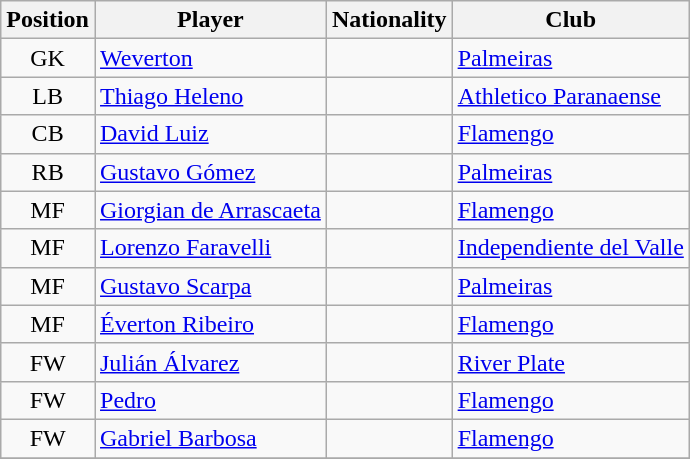<table class="wikitable">
<tr>
<th>Position</th>
<th>Player</th>
<th>Nationality</th>
<th>Club</th>
</tr>
<tr>
<td align="center">GK</td>
<td><a href='#'>Weverton</a></td>
<td></td>
<td> <a href='#'>Palmeiras</a></td>
</tr>
<tr>
<td align="center">LB</td>
<td><a href='#'>Thiago Heleno</a></td>
<td></td>
<td> <a href='#'>Athletico Paranaense</a></td>
</tr>
<tr>
<td align="center">CB</td>
<td><a href='#'>David Luiz</a></td>
<td></td>
<td> <a href='#'>Flamengo</a></td>
</tr>
<tr>
<td align="center">RB</td>
<td><a href='#'>Gustavo Gómez</a></td>
<td></td>
<td> <a href='#'>Palmeiras</a></td>
</tr>
<tr>
<td align="center">MF</td>
<td><a href='#'>Giorgian de Arrascaeta</a></td>
<td></td>
<td> <a href='#'>Flamengo</a></td>
</tr>
<tr>
<td align="center">MF</td>
<td><a href='#'>Lorenzo Faravelli</a></td>
<td></td>
<td> <a href='#'>Independiente del Valle</a></td>
</tr>
<tr>
<td align="center">MF</td>
<td><a href='#'>Gustavo Scarpa</a></td>
<td></td>
<td> <a href='#'>Palmeiras</a></td>
</tr>
<tr>
<td align="center">MF</td>
<td><a href='#'>Éverton Ribeiro</a></td>
<td></td>
<td> <a href='#'>Flamengo</a></td>
</tr>
<tr>
<td align="center">FW</td>
<td><a href='#'>Julián Álvarez</a></td>
<td></td>
<td> <a href='#'>River Plate</a></td>
</tr>
<tr>
<td align="center">FW</td>
<td><a href='#'>Pedro</a></td>
<td></td>
<td> <a href='#'>Flamengo</a></td>
</tr>
<tr>
<td align="center">FW</td>
<td><a href='#'>Gabriel Barbosa</a></td>
<td></td>
<td> <a href='#'>Flamengo</a></td>
</tr>
<tr>
</tr>
</table>
